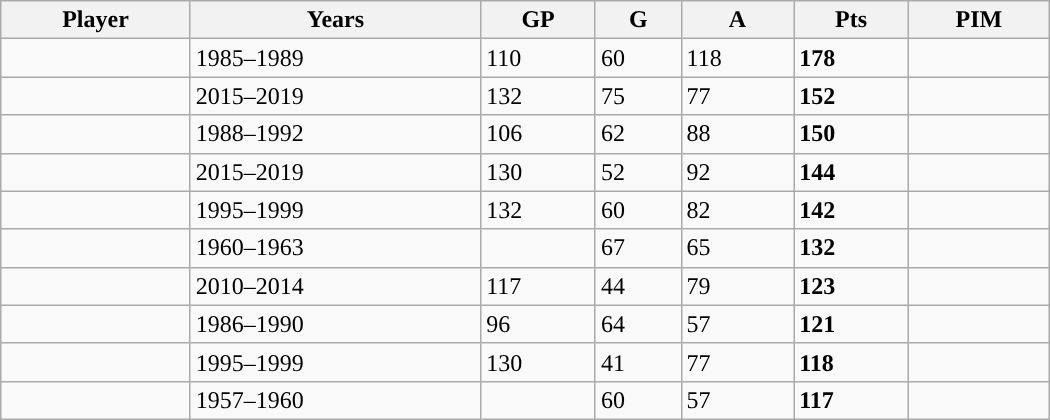<table class="wikitable sortable" width ="700" cellpadding="1" border="1" cellspacing="0">
<tr>
<th>Player</th>
<th>Years</th>
<th>GP</th>
<th>G</th>
<th>A</th>
<th>Pts</th>
<th>PIM</th>
</tr>
<tr>
<td></td>
<td>1985–1989</td>
<td>110</td>
<td>60</td>
<td>118</td>
<td><strong>178</strong></td>
<td></td>
</tr>
<tr>
<td></td>
<td>2015–2019</td>
<td>132</td>
<td>75</td>
<td>77</td>
<td><strong>152</strong></td>
<td></td>
</tr>
<tr>
<td></td>
<td>1988–1992</td>
<td>106</td>
<td>62</td>
<td>88</td>
<td><strong>150</strong></td>
<td></td>
</tr>
<tr>
<td></td>
<td>2015–2019</td>
<td>130</td>
<td>52</td>
<td>92</td>
<td><strong>144</strong></td>
<td></td>
</tr>
<tr>
<td></td>
<td>1995–1999</td>
<td>132</td>
<td>60</td>
<td>82</td>
<td><strong>142</strong></td>
<td></td>
</tr>
<tr>
<td></td>
<td>1960–1963</td>
<td></td>
<td>67</td>
<td>65</td>
<td><strong>132</strong></td>
<td></td>
</tr>
<tr>
<td></td>
<td>2010–2014</td>
<td>117</td>
<td>44</td>
<td>79</td>
<td><strong>123</strong></td>
<td></td>
</tr>
<tr>
<td></td>
<td>1986–1990</td>
<td>96</td>
<td>64</td>
<td>57</td>
<td><strong>121</strong></td>
<td></td>
</tr>
<tr>
<td></td>
<td>1995–1999</td>
<td>130</td>
<td>41</td>
<td>77</td>
<td><strong>118</strong></td>
<td></td>
</tr>
<tr>
<td></td>
<td>1957–1960</td>
<td></td>
<td>60</td>
<td>57</td>
<td><strong>117</strong></td>
<td></td>
</tr>
</table>
